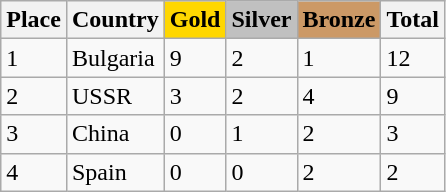<table class="wikitable">
<tr>
<th>Place</th>
<th>Country</th>
<th style="background-color:#FFD700;">Gold</th>
<th style="background-color:#C0C0C0;">Silver</th>
<th style="background-color:#CC9966;">Bronze</th>
<th>Total</th>
</tr>
<tr>
<td>1</td>
<td> Bulgaria</td>
<td>9</td>
<td>2</td>
<td>1</td>
<td>12</td>
</tr>
<tr>
<td>2</td>
<td> USSR</td>
<td>3</td>
<td>2</td>
<td>4</td>
<td>9</td>
</tr>
<tr>
<td>3</td>
<td> China</td>
<td>0</td>
<td>1</td>
<td>2</td>
<td>3</td>
</tr>
<tr>
<td>4</td>
<td> Spain</td>
<td>0</td>
<td>0</td>
<td>2</td>
<td>2</td>
</tr>
</table>
